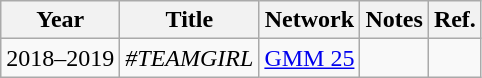<table class="wikitable sortable">
<tr>
<th scope="col">Year</th>
<th scope="col">Title</th>
<th scope="col">Network</th>
<th scope="col" class="unsortable">Notes</th>
<th scope="col" class="unsortable">Ref.</th>
</tr>
<tr>
<td>2018–2019</td>
<td><em>#TEAMGIRL</em></td>
<td><a href='#'>GMM 25</a></td>
<td></td>
<td></td>
</tr>
</table>
